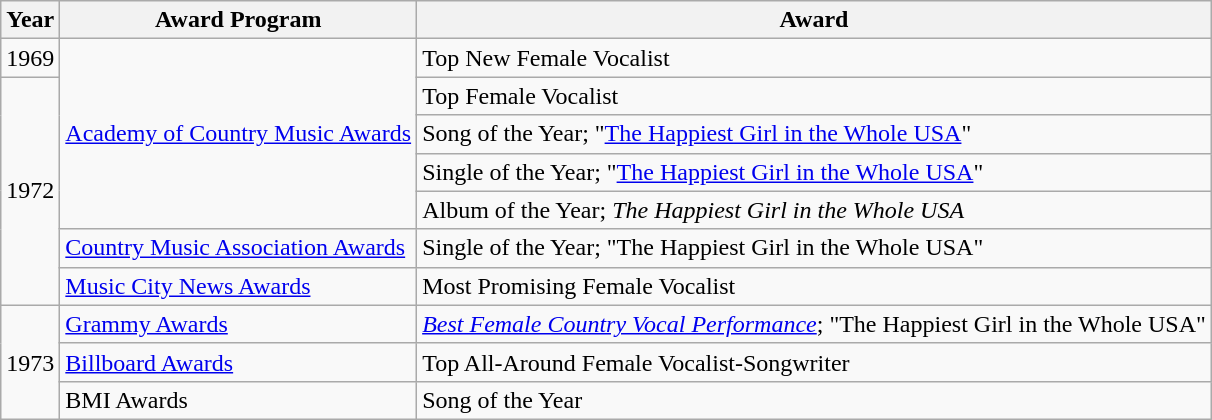<table class="wikitable">
<tr>
<th>Year</th>
<th>Award Program</th>
<th>Award</th>
</tr>
<tr>
<td>1969</td>
<td rowspan="5"><a href='#'>Academy of Country Music Awards</a></td>
<td>Top New Female Vocalist</td>
</tr>
<tr>
<td rowspan="6">1972</td>
<td>Top Female Vocalist</td>
</tr>
<tr>
<td>Song of the Year; "<a href='#'>The Happiest Girl in the Whole USA</a>"</td>
</tr>
<tr>
<td>Single of the Year; "<a href='#'>The Happiest Girl in the Whole USA</a>"</td>
</tr>
<tr>
<td>Album of the Year; <em>The Happiest Girl in the Whole USA</em></td>
</tr>
<tr>
<td><a href='#'>Country Music Association Awards</a></td>
<td>Single of the Year; "The Happiest Girl in the Whole USA"</td>
</tr>
<tr>
<td><a href='#'>Music City News Awards</a></td>
<td>Most Promising Female Vocalist</td>
</tr>
<tr>
<td rowspan="3">1973</td>
<td><a href='#'>Grammy Awards</a></td>
<td><em><a href='#'>Best Female Country Vocal Performance</a></em>; "The Happiest Girl in the Whole USA"</td>
</tr>
<tr>
<td><a href='#'>Billboard Awards</a></td>
<td>Top All-Around Female Vocalist-Songwriter</td>
</tr>
<tr>
<td>BMI Awards</td>
<td>Song of the Year</td>
</tr>
</table>
